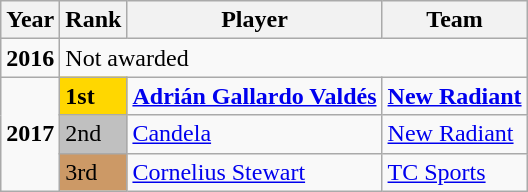<table class="wikitable">
<tr>
<th>Year</th>
<th>Rank</th>
<th>Player</th>
<th>Team</th>
</tr>
<tr>
<td><strong>2016</strong></td>
<td colspan="4">Not awarded</td>
</tr>
<tr>
<td rowspan="3"><strong>2017</strong></td>
<td scope=col style="background-color: gold"><strong>1st</strong></td>
<td> <strong><a href='#'>Adrián Gallardo Valdés</a></strong></td>
<td> <strong><a href='#'>New Radiant</a></strong></td>
</tr>
<tr>
<td scope=col style="background-color: silver">2nd</td>
<td> <a href='#'>Candela</a></td>
<td> <a href='#'>New Radiant</a></td>
</tr>
<tr>
<td scope=col style="background-color: #cc9966">3rd</td>
<td> <a href='#'>Cornelius Stewart</a></td>
<td> <a href='#'>TC Sports</a></td>
</tr>
</table>
